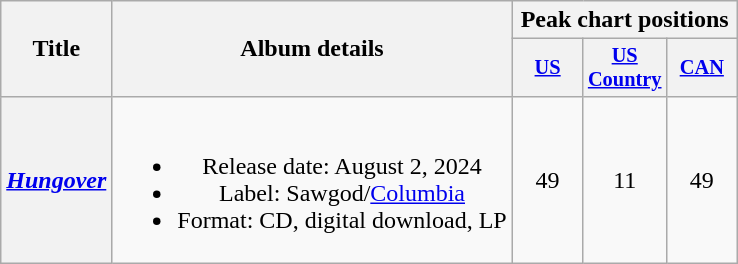<table class="wikitable plainrowheaders" style="text-align:center">
<tr>
<th scope="col" rowspan="2">Title</th>
<th scope="col" rowspan="2">Album details</th>
<th scope="col" colspan="3">Peak chart positions</th>
</tr>
<tr>
<th scope="col" style="width:3em;font-size:85%"><a href='#'>US</a><br></th>
<th scope="col" style="width:3em;font-size:85%"><a href='#'>US<br>Country</a><br></th>
<th scope="col" style="width:3em;font-size:85%"><a href='#'>CAN</a><br></th>
</tr>
<tr>
<th scope="row"><em><a href='#'>Hungover</a></em></th>
<td><br><ul><li>Release date: August 2, 2024</li><li>Label: Sawgod/<a href='#'>Columbia</a></li><li>Format: CD, digital download, LP</li></ul></td>
<td>49</td>
<td>11</td>
<td>49</td>
</tr>
</table>
